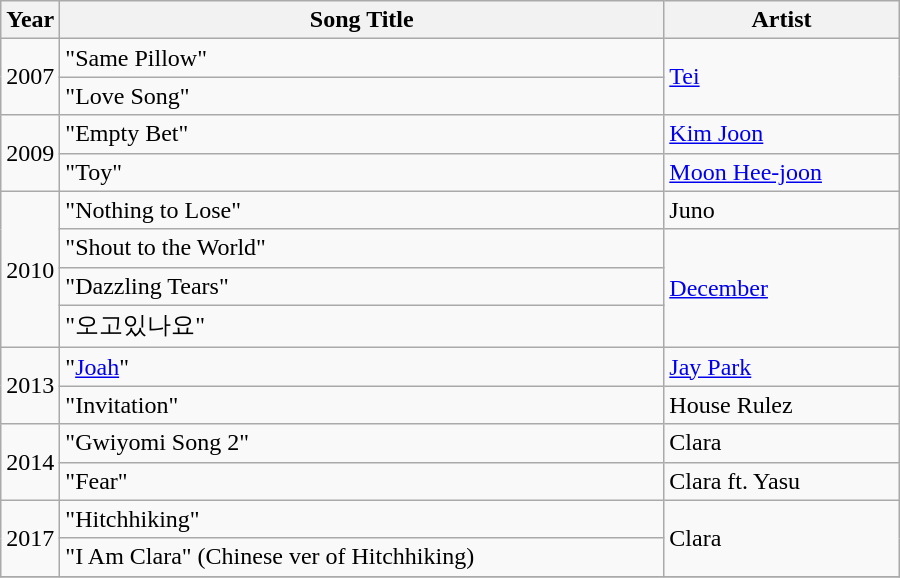<table class="wikitable" style="width:600px">
<tr>
<th width=10>Year</th>
<th>Song Title</th>
<th>Artist</th>
</tr>
<tr>
<td rowspan=2>2007</td>
<td>"Same Pillow"</td>
<td rowspan=2><a href='#'>Tei</a></td>
</tr>
<tr>
<td>"Love Song"</td>
</tr>
<tr>
<td rowspan=2>2009</td>
<td>"Empty Bet"</td>
<td><a href='#'>Kim Joon</a></td>
</tr>
<tr>
<td>"Toy"</td>
<td><a href='#'>Moon Hee-joon</a></td>
</tr>
<tr>
<td rowspan=4>2010</td>
<td>"Nothing to Lose"</td>
<td>Juno</td>
</tr>
<tr>
<td>"Shout to the World"</td>
<td rowspan=3><a href='#'>December</a></td>
</tr>
<tr>
<td>"Dazzling Tears"</td>
</tr>
<tr>
<td>"오고있나요"</td>
</tr>
<tr>
<td rowspan=2>2013</td>
<td>"<a href='#'>Joah</a>"</td>
<td><a href='#'>Jay Park</a></td>
</tr>
<tr>
<td>"Invitation"</td>
<td>House Rulez</td>
</tr>
<tr>
<td rowspan=2>2014</td>
<td>"Gwiyomi Song 2"</td>
<td>Clara</td>
</tr>
<tr>
<td>"Fear"</td>
<td>Clara ft. Yasu</td>
</tr>
<tr>
<td rowspan=2>2017</td>
<td>"Hitchhiking"</td>
<td rowspan=2>Clara</td>
</tr>
<tr>
<td>"I Am Clara" (Chinese ver of Hitchhiking)</td>
</tr>
<tr>
</tr>
</table>
